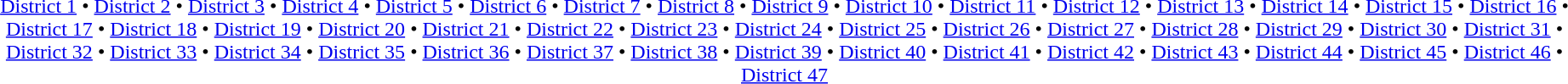<table id=toc class=toc summary=Contents>
<tr>
<td align=center><br><a href='#'>District 1</a> • <a href='#'>District 2</a> • <a href='#'>District 3</a> • <a href='#'>District 4</a> • <a href='#'>District 5</a> • <a href='#'>District 6</a> • <a href='#'>District 7</a> • <a href='#'>District 8</a> • <a href='#'>District 9</a> • <a href='#'>District 10</a> • <a href='#'>District 11</a> •
<a href='#'>District 12</a> • <a href='#'>District 13</a> • <a href='#'>District 14</a> •
<a href='#'>District 15</a> • <a href='#'>District 16</a> • <a href='#'>District 17</a> •
<a href='#'>District 18</a> • <a href='#'>District 19</a> • <a href='#'>District 20</a> • <a href='#'>District 21</a> • <a href='#'>District 22</a> • <a href='#'>District 23</a> • <a href='#'>District 24</a> • <a href='#'>District 25</a> • <a href='#'>District 26</a> • <a href='#'>District 27</a> • <a href='#'>District 28</a> • <a href='#'>District 29</a> • <a href='#'>District 30</a> • <a href='#'>District 31</a> • <a href='#'>District 32</a> • <a href='#'>District 33</a> • <a href='#'>District 34</a> • <a href='#'>District 35</a> • <a href='#'>District 36</a> • <a href='#'>District 37</a> • <a href='#'>District 38</a> • <a href='#'>District 39</a> • <a href='#'>District 40</a> • <a href='#'>District 41</a> • <a href='#'>District 42</a> • <a href='#'>District 43</a> • <a href='#'>District 44</a> • <a href='#'>District 45</a> • <a href='#'>District 46</a> • <a href='#'>District 47</a></td>
</tr>
</table>
